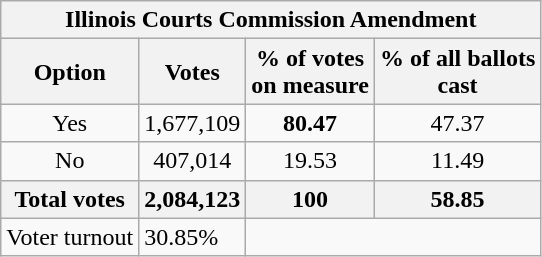<table class="wikitable">
<tr>
<th colspan=4 text align=center>Illinois Courts Commission Amendment</th>
</tr>
<tr>
<th>Option</th>
<th>Votes</th>
<th>% of votes<br>on measure</th>
<th>% of all ballots<br>cast</th>
</tr>
<tr>
<td text align=center>Yes</td>
<td text align=center>1,677,109</td>
<td text align=center><strong>80.47</strong></td>
<td text align=center>47.37</td>
</tr>
<tr>
<td text align=center>No</td>
<td text align=center>407,014</td>
<td text align=center>19.53</td>
<td text align=center>11.49</td>
</tr>
<tr>
<th text align=center>Total votes</th>
<th text align=center><strong>2,084,123</strong></th>
<th text align=center><strong>100</strong></th>
<th text align=center><strong>58.85</strong></th>
</tr>
<tr>
<td>Voter turnout</td>
<td>30.85%</td>
</tr>
</table>
